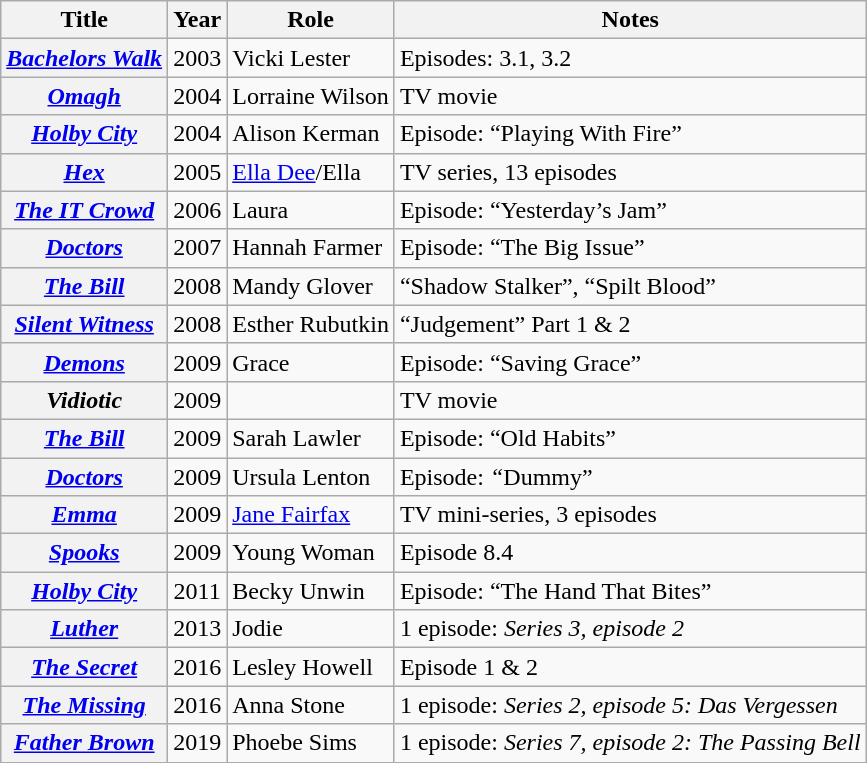<table class="wikitable sortable plainrowheaders">
<tr>
<th scope="col">Title</th>
<th scope="col">Year</th>
<th scope="col">Role</th>
<th scope="col" class="unsortable">Notes</th>
</tr>
<tr>
<th scope="row"><em><a href='#'>Bachelors Walk</a></em></th>
<td align="center">2003</td>
<td>Vicki Lester</td>
<td>Episodes: 3.1, 3.2</td>
</tr>
<tr>
<th scope="row"><em><a href='#'>Omagh</a></em></th>
<td align="center">2004</td>
<td>Lorraine Wilson</td>
<td>TV movie</td>
</tr>
<tr>
<th scope="row"><em><a href='#'>Holby City</a></em></th>
<td align="center">2004</td>
<td>Alison Kerman</td>
<td>Episode: “Playing With Fire”</td>
</tr>
<tr>
<th scope="row"><em><a href='#'>Hex</a></em></th>
<td align="center">2005</td>
<td><a href='#'>Ella Dee</a>/Ella</td>
<td>TV series, 13 episodes</td>
</tr>
<tr>
<th scope="row"><em><a href='#'>The IT Crowd</a></em></th>
<td align="center">2006</td>
<td>Laura</td>
<td>Episode: “Yesterday’s Jam”</td>
</tr>
<tr>
<th scope="row"><em><a href='#'>Doctors</a></em></th>
<td align="center">2007</td>
<td>Hannah Farmer</td>
<td>Episode: “The Big Issue”</td>
</tr>
<tr>
<th scope="row"><em><a href='#'>The Bill</a></em></th>
<td align="center">2008</td>
<td>Mandy Glover</td>
<td>“Shadow Stalker”, “Spilt Blood”</td>
</tr>
<tr>
<th scope="row"><em><a href='#'>Silent Witness</a></em></th>
<td align="center">2008</td>
<td>Esther Rubutkin</td>
<td>“Judgement” Part 1 & 2</td>
</tr>
<tr>
<th scope="row"><em><a href='#'>Demons</a></em></th>
<td align="center">2009</td>
<td>Grace</td>
<td>Episode: “Saving Grace”</td>
</tr>
<tr>
<th scope="row"><em>Vidiotic</em></th>
<td align="center">2009</td>
<td></td>
<td>TV movie</td>
</tr>
<tr>
<th scope="row"><em><a href='#'>The Bill</a></em></th>
<td align="center">2009</td>
<td>Sarah Lawler</td>
<td>Episode: “Old Habits”</td>
</tr>
<tr>
<th scope="row"><em><a href='#'>Doctors</a></em></th>
<td align="center">2009</td>
<td>Ursula Lenton</td>
<td>Episode: <em>“</em>Dummy”</td>
</tr>
<tr>
<th scope="row"><em><a href='#'>Emma</a></em></th>
<td align="center">2009</td>
<td><a href='#'>Jane Fairfax</a></td>
<td>TV mini-series, 3 episodes</td>
</tr>
<tr>
<th scope="row"><em><a href='#'>Spooks</a></em></th>
<td align="center">2009</td>
<td>Young Woman</td>
<td>Episode 8.4</td>
</tr>
<tr>
<th scope="row"><em><a href='#'>Holby City</a></em></th>
<td align="center">2011</td>
<td>Becky Unwin</td>
<td>Episode: “The Hand That Bites”</td>
</tr>
<tr>
<th scope="row"><em><a href='#'>Luther</a></em></th>
<td align="center">2013</td>
<td>Jodie</td>
<td>1 episode: <em>Series 3, episode 2</em></td>
</tr>
<tr>
<th scope="row"><em><a href='#'>The Secret</a></em></th>
<td align="center">2016</td>
<td>Lesley Howell</td>
<td>Episode 1 & 2</td>
</tr>
<tr>
<th scope="row"><em><a href='#'>The Missing</a></em></th>
<td align="center">2016</td>
<td>Anna Stone</td>
<td>1 episode: <em>Series 2, episode 5: Das Vergessen</em></td>
</tr>
<tr>
<th scope="row"><em><a href='#'>Father Brown</a></em></th>
<td align="center">2019</td>
<td>Phoebe Sims</td>
<td>1 episode: <em>Series 7, episode 2: The Passing Bell</em></td>
</tr>
<tr>
</tr>
</table>
